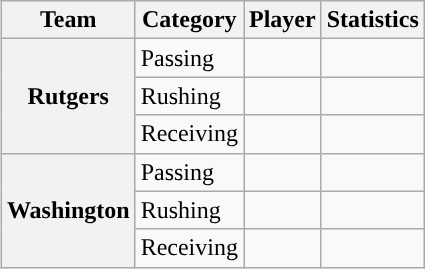<table class="wikitable" style="float:right">
<tr>
<th>Team</th>
<th>Category</th>
<th>Player</th>
<th>Statistics</th>
</tr>
<tr>
<th rowspan=3>Rutgers</th>
<td>Passing</td>
<td></td>
<td></td>
</tr>
<tr>
<td>Rushing</td>
<td></td>
<td></td>
</tr>
<tr>
<td>Receiving</td>
<td></td>
<td></td>
</tr>
<tr>
<th rowspan=3>Washington</th>
<td>Passing</td>
<td></td>
<td></td>
</tr>
<tr>
<td>Rushing</td>
<td></td>
<td></td>
</tr>
<tr>
<td>Receiving</td>
<td></td>
<td></td>
</tr>
</table>
